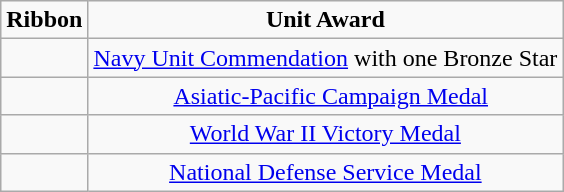<table class="wikitable" style="text-align:center; clear: center">
<tr>
<td><strong>Ribbon</strong></td>
<td><strong>Unit Award </strong></td>
</tr>
<tr>
<td></td>
<td><a href='#'>Navy Unit Commendation</a> with one Bronze Star</td>
</tr>
<tr>
<td></td>
<td>  <a href='#'>Asiatic-Pacific Campaign Medal</a></td>
</tr>
<tr>
<td></td>
<td><a href='#'>World War II Victory Medal</a></td>
</tr>
<tr>
<td></td>
<td><a href='#'>National Defense Service Medal</a></td>
</tr>
</table>
